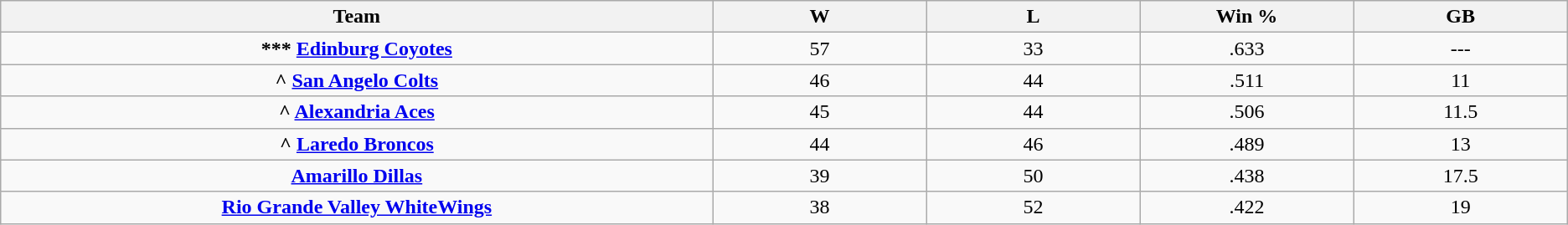<table class="wikitable">
<tr>
<th bgcolor="#DDDDFF" width="10%">Team</th>
<th bgcolor="#DDDDFF" width="3%">W</th>
<th bgcolor="#DDDDFF" width="3%">L</th>
<th bgcolor="#DDDDFF" width="3%">Win %</th>
<th bgcolor="#DDDDFF" width="3%">GB</th>
</tr>
<tr>
<td align=center><strong>*** <a href='#'>Edinburg Coyotes</a></strong></td>
<td align=center>57</td>
<td align=center>33</td>
<td align=center>.633</td>
<td align=center>---</td>
</tr>
<tr>
<td align=center><strong>^ <a href='#'>San Angelo Colts</a></strong></td>
<td align=center>46</td>
<td align=center>44</td>
<td align=center>.511</td>
<td align=center>11</td>
</tr>
<tr>
<td align=center><strong>^ <a href='#'>Alexandria Aces</a></strong></td>
<td align=center>45</td>
<td align=center>44</td>
<td align=center>.506</td>
<td align=center>11.5</td>
</tr>
<tr>
<td align=center><strong>^ <a href='#'>Laredo Broncos</a></strong></td>
<td align=center>44</td>
<td align=center>46</td>
<td align=center>.489</td>
<td align=center>13</td>
</tr>
<tr>
<td align=center><strong><a href='#'>Amarillo Dillas</a></strong></td>
<td align=center>39</td>
<td align=center>50</td>
<td align=center>.438</td>
<td align=center>17.5</td>
</tr>
<tr>
<td align=center><strong><a href='#'>Rio Grande Valley WhiteWings</a></strong></td>
<td align=center>38</td>
<td align=center>52</td>
<td align=center>.422</td>
<td align=center>19</td>
</tr>
</table>
